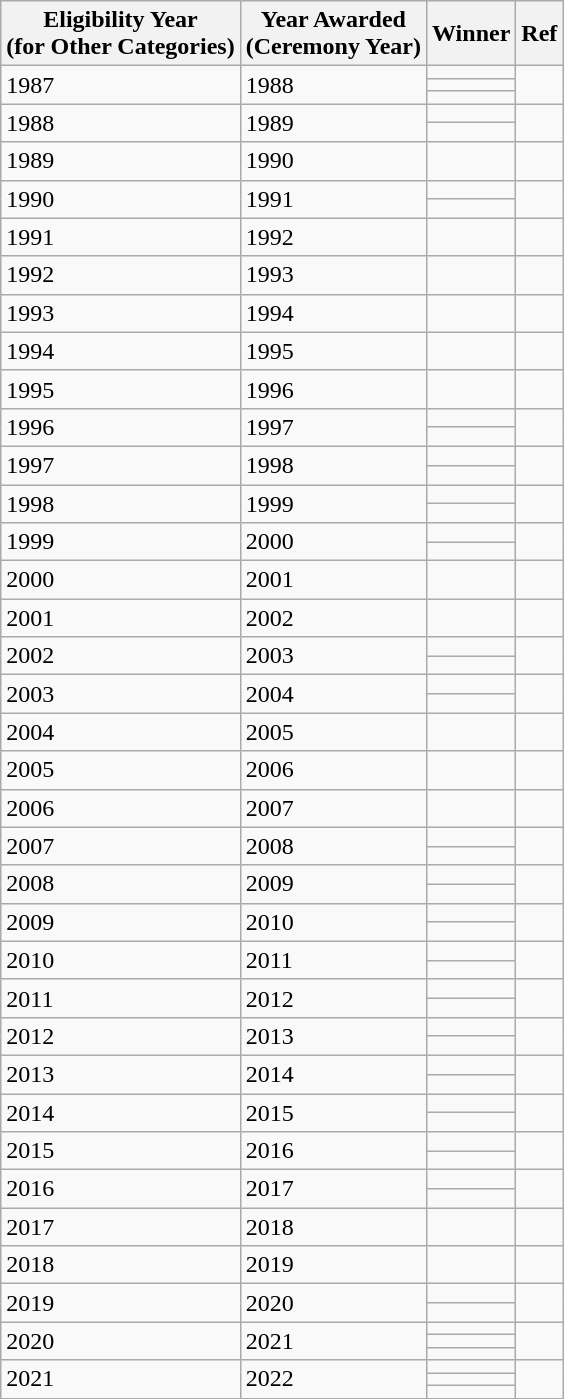<table class="wikitable sortable">
<tr>
<th>Eligibility Year<br>(for Other Categories)</th>
<th>Year Awarded<br>(Ceremony Year)</th>
<th>Winner</th>
<th>Ref</th>
</tr>
<tr>
<td rowspan="3">1987</td>
<td rowspan="3">1988</td>
<td></td>
<td rowspan="3"></td>
</tr>
<tr>
<td></td>
</tr>
<tr>
<td></td>
</tr>
<tr>
<td rowspan="2">1988</td>
<td rowspan="2">1989</td>
<td></td>
<td rowspan="2"></td>
</tr>
<tr>
<td></td>
</tr>
<tr>
<td>1989</td>
<td>1990</td>
<td></td>
<td></td>
</tr>
<tr>
<td rowspan="2">1990</td>
<td rowspan="2">1991</td>
<td></td>
<td rowspan="2"></td>
</tr>
<tr>
<td></td>
</tr>
<tr>
<td>1991</td>
<td>1992</td>
<td></td>
<td></td>
</tr>
<tr>
<td>1992</td>
<td>1993</td>
<td></td>
<td></td>
</tr>
<tr>
<td>1993</td>
<td>1994</td>
<td></td>
<td></td>
</tr>
<tr>
<td>1994</td>
<td>1995</td>
<td></td>
<td></td>
</tr>
<tr>
<td>1995</td>
<td>1996</td>
<td></td>
<td></td>
</tr>
<tr>
<td rowspan="2">1996</td>
<td rowspan="2">1997</td>
<td></td>
<td rowspan="2"></td>
</tr>
<tr>
<td></td>
</tr>
<tr>
<td rowspan="2">1997</td>
<td rowspan="2">1998</td>
<td></td>
<td rowspan="2"></td>
</tr>
<tr>
<td></td>
</tr>
<tr>
<td rowspan="2">1998</td>
<td rowspan="2">1999</td>
<td></td>
<td rowspan="2"></td>
</tr>
<tr>
<td></td>
</tr>
<tr>
<td rowspan="2">1999</td>
<td rowspan="2">2000</td>
<td></td>
<td rowspan="2"></td>
</tr>
<tr>
<td></td>
</tr>
<tr>
<td>2000</td>
<td>2001</td>
<td></td>
<td></td>
</tr>
<tr>
<td>2001</td>
<td>2002</td>
<td></td>
<td></td>
</tr>
<tr>
<td rowspan="2">2002</td>
<td rowspan="2">2003</td>
<td></td>
<td rowspan="2"></td>
</tr>
<tr>
<td></td>
</tr>
<tr>
<td rowspan="2">2003</td>
<td rowspan="2">2004</td>
<td></td>
<td rowspan="2"></td>
</tr>
<tr>
<td></td>
</tr>
<tr>
<td>2004</td>
<td>2005</td>
<td></td>
<td></td>
</tr>
<tr>
<td>2005</td>
<td>2006</td>
<td></td>
<td></td>
</tr>
<tr>
<td>2006</td>
<td>2007</td>
<td></td>
<td></td>
</tr>
<tr>
<td rowspan="2">2007</td>
<td rowspan="2">2008</td>
<td></td>
<td rowspan="2"></td>
</tr>
<tr>
<td></td>
</tr>
<tr>
<td rowspan="2">2008</td>
<td rowspan="2">2009</td>
<td></td>
<td rowspan="2"></td>
</tr>
<tr>
<td></td>
</tr>
<tr>
<td rowspan="2">2009</td>
<td rowspan="2">2010</td>
<td></td>
<td rowspan="2"></td>
</tr>
<tr>
<td></td>
</tr>
<tr>
<td rowspan="2">2010</td>
<td rowspan="2">2011</td>
<td></td>
<td rowspan="2"></td>
</tr>
<tr>
<td></td>
</tr>
<tr>
<td rowspan="2">2011</td>
<td rowspan="2">2012</td>
<td></td>
<td rowspan="2"></td>
</tr>
<tr>
<td></td>
</tr>
<tr>
<td rowspan="2">2012</td>
<td rowspan="2">2013</td>
<td></td>
<td rowspan="2"></td>
</tr>
<tr>
<td></td>
</tr>
<tr>
<td rowspan="2">2013</td>
<td rowspan="2">2014</td>
<td></td>
<td rowspan="2"></td>
</tr>
<tr>
<td></td>
</tr>
<tr>
<td rowspan="2">2014</td>
<td rowspan="2">2015</td>
<td></td>
<td rowspan="2"></td>
</tr>
<tr>
<td></td>
</tr>
<tr>
<td rowspan="2">2015</td>
<td rowspan="2">2016</td>
<td></td>
<td rowspan="2"></td>
</tr>
<tr>
<td></td>
</tr>
<tr>
<td rowspan="2">2016</td>
<td rowspan="2">2017</td>
<td></td>
<td rowspan="2"></td>
</tr>
<tr>
<td></td>
</tr>
<tr>
<td>2017</td>
<td>2018</td>
<td></td>
<td></td>
</tr>
<tr>
<td>2018</td>
<td>2019</td>
<td></td>
<td></td>
</tr>
<tr>
<td rowspan="2">2019</td>
<td rowspan="2">2020</td>
<td></td>
<td rowspan="2"></td>
</tr>
<tr>
<td></td>
</tr>
<tr>
<td rowspan="3">2020</td>
<td rowspan="3">2021</td>
<td></td>
<td rowspan="3"></td>
</tr>
<tr>
<td></td>
</tr>
<tr>
<td></td>
</tr>
<tr>
<td rowspan="3">2021</td>
<td rowspan="3">2022</td>
<td></td>
<td rowspan="3"></td>
</tr>
<tr>
<td></td>
</tr>
<tr>
<td></td>
</tr>
</table>
